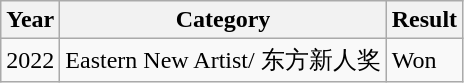<table class="wikitable">
<tr>
<th>Year</th>
<th>Category</th>
<th>Result</th>
</tr>
<tr>
<td>2022</td>
<td>Eastern New Artist/ 东方新人奖</td>
<td>Won</td>
</tr>
</table>
